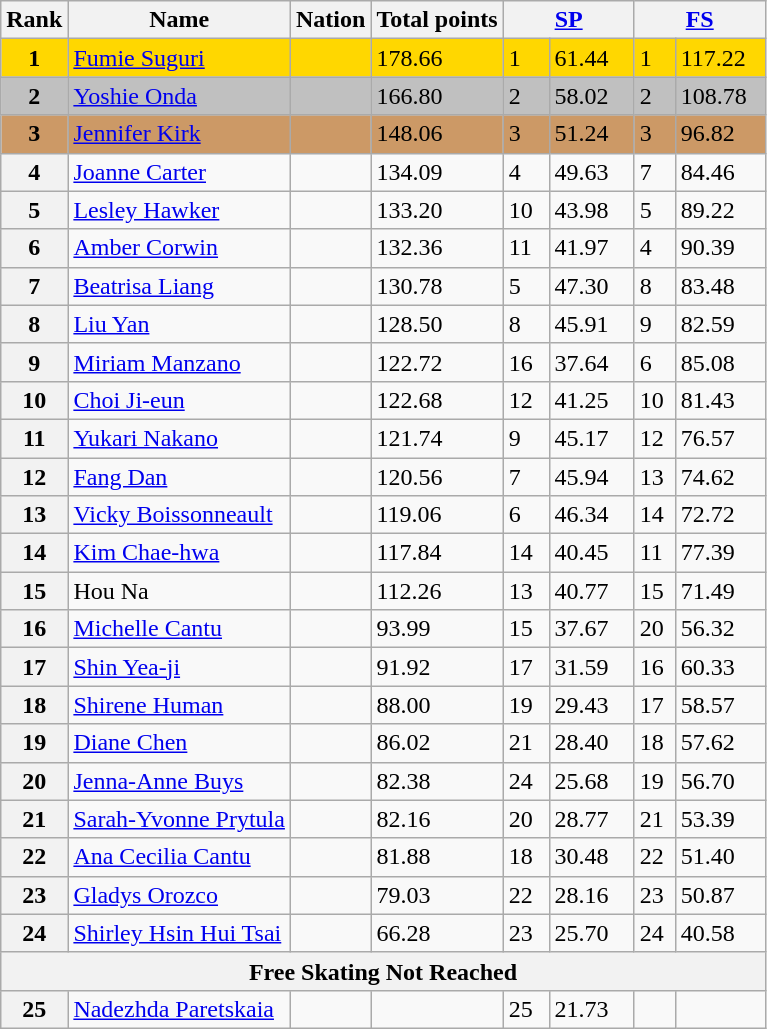<table class="wikitable">
<tr>
<th>Rank</th>
<th>Name</th>
<th>Nation</th>
<th>Total points</th>
<th colspan="2" width="80px"><a href='#'>SP</a></th>
<th colspan="2" width="80px"><a href='#'>FS</a></th>
</tr>
<tr bgcolor="gold">
<td align="center"><strong>1</strong></td>
<td><a href='#'>Fumie Suguri</a></td>
<td></td>
<td>178.66</td>
<td>1</td>
<td>61.44</td>
<td>1</td>
<td>117.22</td>
</tr>
<tr bgcolor="silver">
<td align="center"><strong>2</strong></td>
<td><a href='#'>Yoshie Onda</a></td>
<td></td>
<td>166.80</td>
<td>2</td>
<td>58.02</td>
<td>2</td>
<td>108.78</td>
</tr>
<tr bgcolor="cc9966">
<td align="center"><strong>3</strong></td>
<td><a href='#'>Jennifer Kirk</a></td>
<td></td>
<td>148.06</td>
<td>3</td>
<td>51.24</td>
<td>3</td>
<td>96.82</td>
</tr>
<tr>
<th>4</th>
<td><a href='#'>Joanne Carter</a></td>
<td></td>
<td>134.09</td>
<td>4</td>
<td>49.63</td>
<td>7</td>
<td>84.46</td>
</tr>
<tr>
<th>5</th>
<td><a href='#'>Lesley Hawker</a></td>
<td></td>
<td>133.20</td>
<td>10</td>
<td>43.98</td>
<td>5</td>
<td>89.22</td>
</tr>
<tr>
<th>6</th>
<td><a href='#'>Amber Corwin</a></td>
<td></td>
<td>132.36</td>
<td>11</td>
<td>41.97</td>
<td>4</td>
<td>90.39</td>
</tr>
<tr>
<th>7</th>
<td><a href='#'>Beatrisa Liang</a></td>
<td></td>
<td>130.78</td>
<td>5</td>
<td>47.30</td>
<td>8</td>
<td>83.48</td>
</tr>
<tr>
<th>8</th>
<td><a href='#'>Liu Yan</a></td>
<td></td>
<td>128.50</td>
<td>8</td>
<td>45.91</td>
<td>9</td>
<td>82.59</td>
</tr>
<tr>
<th>9</th>
<td><a href='#'>Miriam Manzano</a></td>
<td></td>
<td>122.72</td>
<td>16</td>
<td>37.64</td>
<td>6</td>
<td>85.08</td>
</tr>
<tr>
<th>10</th>
<td><a href='#'>Choi Ji-eun</a></td>
<td></td>
<td>122.68</td>
<td>12</td>
<td>41.25</td>
<td>10</td>
<td>81.43</td>
</tr>
<tr>
<th>11</th>
<td><a href='#'>Yukari Nakano</a></td>
<td></td>
<td>121.74</td>
<td>9</td>
<td>45.17</td>
<td>12</td>
<td>76.57</td>
</tr>
<tr>
<th>12</th>
<td><a href='#'>Fang Dan</a></td>
<td></td>
<td>120.56</td>
<td>7</td>
<td>45.94</td>
<td>13</td>
<td>74.62</td>
</tr>
<tr>
<th>13</th>
<td><a href='#'>Vicky Boissonneault</a></td>
<td></td>
<td>119.06</td>
<td>6</td>
<td>46.34</td>
<td>14</td>
<td>72.72</td>
</tr>
<tr>
<th>14</th>
<td><a href='#'>Kim Chae-hwa</a></td>
<td></td>
<td>117.84</td>
<td>14</td>
<td>40.45</td>
<td>11</td>
<td>77.39</td>
</tr>
<tr>
<th>15</th>
<td>Hou Na</td>
<td></td>
<td>112.26</td>
<td>13</td>
<td>40.77</td>
<td>15</td>
<td>71.49</td>
</tr>
<tr>
<th>16</th>
<td><a href='#'>Michelle Cantu</a></td>
<td></td>
<td>93.99</td>
<td>15</td>
<td>37.67</td>
<td>20</td>
<td>56.32</td>
</tr>
<tr>
<th>17</th>
<td><a href='#'>Shin Yea-ji</a></td>
<td></td>
<td>91.92</td>
<td>17</td>
<td>31.59</td>
<td>16</td>
<td>60.33</td>
</tr>
<tr>
<th>18</th>
<td><a href='#'>Shirene Human</a></td>
<td></td>
<td>88.00</td>
<td>19</td>
<td>29.43</td>
<td>17</td>
<td>58.57</td>
</tr>
<tr>
<th>19</th>
<td><a href='#'>Diane Chen</a></td>
<td></td>
<td>86.02</td>
<td>21</td>
<td>28.40</td>
<td>18</td>
<td>57.62</td>
</tr>
<tr>
<th>20</th>
<td><a href='#'>Jenna-Anne Buys</a></td>
<td></td>
<td>82.38</td>
<td>24</td>
<td>25.68</td>
<td>19</td>
<td>56.70</td>
</tr>
<tr>
<th>21</th>
<td><a href='#'>Sarah-Yvonne Prytula</a></td>
<td></td>
<td>82.16</td>
<td>20</td>
<td>28.77</td>
<td>21</td>
<td>53.39</td>
</tr>
<tr>
<th>22</th>
<td><a href='#'>Ana Cecilia Cantu</a></td>
<td></td>
<td>81.88</td>
<td>18</td>
<td>30.48</td>
<td>22</td>
<td>51.40</td>
</tr>
<tr>
<th>23</th>
<td><a href='#'>Gladys Orozco</a></td>
<td></td>
<td>79.03</td>
<td>22</td>
<td>28.16</td>
<td>23</td>
<td>50.87</td>
</tr>
<tr>
<th>24</th>
<td><a href='#'>Shirley Hsin Hui Tsai</a></td>
<td></td>
<td>66.28</td>
<td>23</td>
<td>25.70</td>
<td>24</td>
<td>40.58</td>
</tr>
<tr>
<th colspan=8>Free Skating Not Reached</th>
</tr>
<tr>
<th>25</th>
<td><a href='#'>Nadezhda Paretskaia</a></td>
<td></td>
<td></td>
<td>25</td>
<td>21.73</td>
<td></td>
<td></td>
</tr>
</table>
